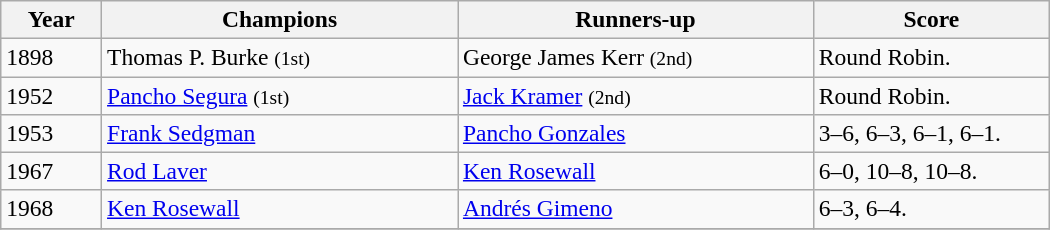<table class="wikitable" style="font-size:98%;">
<tr>
<th style="width:60px;">Year</th>
<th style="width:230px;">Champions</th>
<th style="width:230px;">Runners-up</th>
<th style="width:150px;">Score</th>
</tr>
<tr>
<td>1898</td>
<td> Thomas P. Burke <small>(1st)</small></td>
<td> George James Kerr <small>(2nd)</small></td>
<td>Round Robin.</td>
</tr>
<tr>
<td>1952</td>
<td> <a href='#'>Pancho Segura</a> <small>(1st)</small></td>
<td> <a href='#'>Jack Kramer</a> <small>(2nd)</small></td>
<td>Round Robin.</td>
</tr>
<tr>
<td>1953</td>
<td> <a href='#'>Frank Sedgman</a></td>
<td> <a href='#'>Pancho Gonzales</a></td>
<td>3–6, 6–3, 6–1, 6–1.</td>
</tr>
<tr>
<td>1967</td>
<td> <a href='#'>Rod Laver</a></td>
<td> <a href='#'>Ken Rosewall</a></td>
<td>6–0, 10–8, 10–8.</td>
</tr>
<tr>
<td>1968</td>
<td> <a href='#'>Ken Rosewall</a></td>
<td> <a href='#'>Andrés Gimeno</a></td>
<td>6–3, 6–4.</td>
</tr>
<tr>
</tr>
</table>
